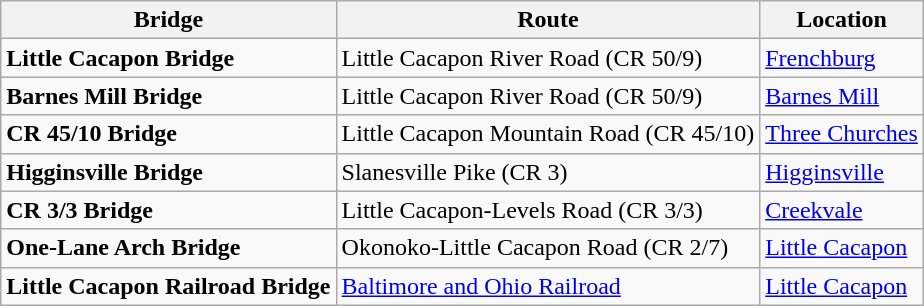<table class = "wikitable">
<tr>
<th>Bridge</th>
<th>Route</th>
<th>Location</th>
</tr>
<tr>
<td><strong>Little Cacapon Bridge</strong></td>
<td>Little Cacapon River Road (CR 50/9)</td>
<td><a href='#'>Frenchburg</a></td>
</tr>
<tr>
<td><strong>Barnes Mill Bridge</strong></td>
<td>Little Cacapon River Road (CR 50/9)</td>
<td><a href='#'>Barnes Mill</a></td>
</tr>
<tr>
<td><strong>CR 45/10 Bridge</strong></td>
<td>Little Cacapon Mountain Road (CR 45/10)</td>
<td><a href='#'>Three Churches</a></td>
</tr>
<tr>
<td><strong>Higginsville Bridge</strong></td>
<td>Slanesville Pike (CR 3)</td>
<td><a href='#'>Higginsville</a></td>
</tr>
<tr>
<td><strong>CR 3/3 Bridge</strong></td>
<td>Little Cacapon-Levels Road (CR 3/3)</td>
<td><a href='#'>Creekvale</a></td>
</tr>
<tr>
<td><strong>One-Lane Arch Bridge</strong></td>
<td>Okonoko-Little Cacapon Road (CR 2/7)</td>
<td><a href='#'>Little Cacapon</a></td>
</tr>
<tr>
<td><strong>Little Cacapon Railroad Bridge</strong></td>
<td><a href='#'>Baltimore and Ohio Railroad</a></td>
<td><a href='#'>Little Cacapon</a></td>
</tr>
</table>
